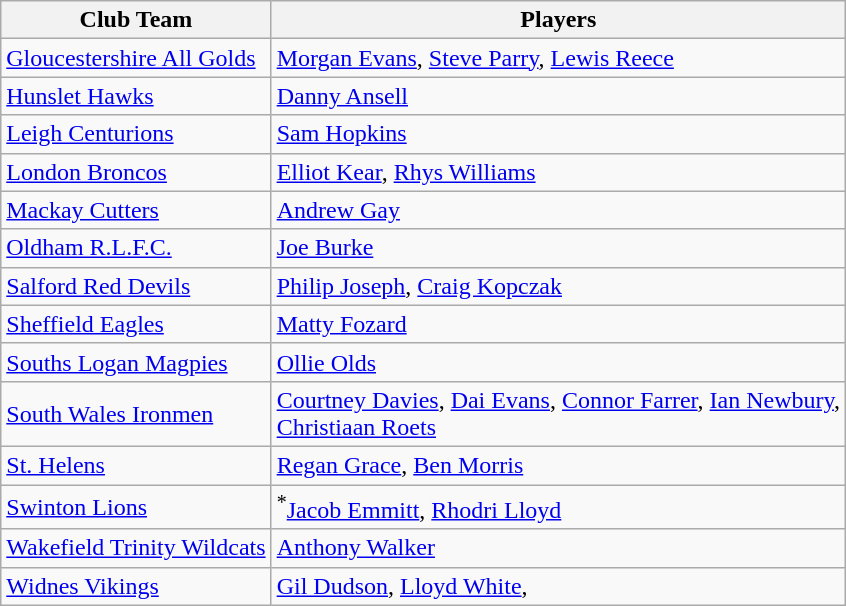<table class="wikitable">
<tr>
<th>Club Team</th>
<th>Players</th>
</tr>
<tr>
<td> <a href='#'>Gloucestershire All Golds</a></td>
<td> <a href='#'>Morgan Evans</a>, <a href='#'>Steve Parry</a>, <a href='#'>Lewis Reece</a></td>
</tr>
<tr>
<td> <a href='#'>Hunslet Hawks</a></td>
<td> <a href='#'>Danny Ansell</a></td>
</tr>
<tr>
<td> <a href='#'>Leigh Centurions</a></td>
<td> <a href='#'>Sam Hopkins</a></td>
</tr>
<tr>
<td> <a href='#'>London Broncos</a></td>
<td> <a href='#'>Elliot Kear</a>, <a href='#'>Rhys Williams</a></td>
</tr>
<tr>
<td> <a href='#'>Mackay Cutters</a></td>
<td> <a href='#'>Andrew Gay</a></td>
</tr>
<tr>
<td> <a href='#'>Oldham R.L.F.C.</a></td>
<td> <a href='#'>Joe Burke</a></td>
</tr>
<tr>
<td> <a href='#'>Salford Red Devils</a></td>
<td> <a href='#'>Philip Joseph</a>, <a href='#'>Craig Kopczak</a></td>
</tr>
<tr>
<td> <a href='#'>Sheffield Eagles</a></td>
<td> <a href='#'>Matty Fozard</a></td>
</tr>
<tr>
<td> <a href='#'>Souths Logan Magpies</a></td>
<td> <a href='#'>Ollie Olds</a></td>
</tr>
<tr>
<td> <a href='#'>South Wales Ironmen</a></td>
<td> <a href='#'>Courtney Davies</a>, <a href='#'>Dai Evans</a>, <a href='#'>Connor Farrer</a>, <a href='#'>Ian Newbury</a>, <br> <a href='#'>Christiaan Roets</a></td>
</tr>
<tr>
<td> <a href='#'>St. Helens</a></td>
<td> <a href='#'>Regan Grace</a>, <a href='#'>Ben Morris</a></td>
</tr>
<tr>
<td> <a href='#'>Swinton Lions</a></td>
<td> <sup>*</sup><a href='#'>Jacob Emmitt</a>, <a href='#'>Rhodri Lloyd</a></td>
</tr>
<tr>
<td> <a href='#'>Wakefield Trinity Wildcats</a></td>
<td> <a href='#'>Anthony Walker</a></td>
</tr>
<tr>
<td> <a href='#'>Widnes Vikings</a></td>
<td> <a href='#'>Gil Dudson</a>, <a href='#'>Lloyd White</a>,</td>
</tr>
</table>
